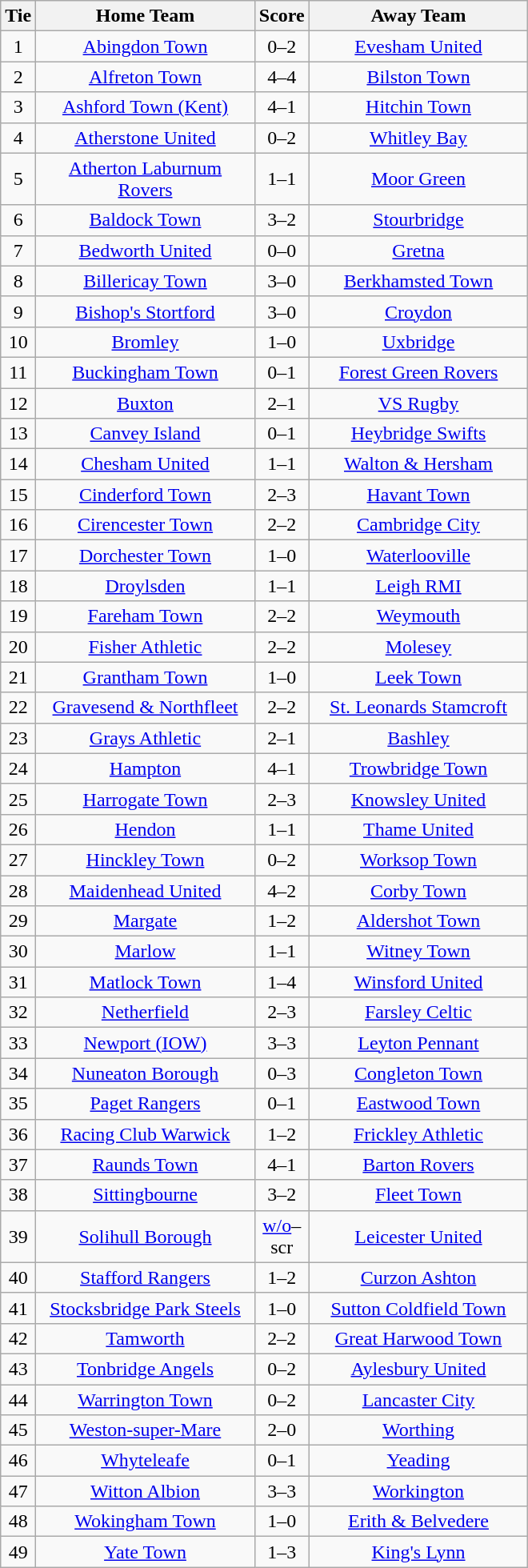<table class="wikitable" style="text-align:center;">
<tr>
<th width=20>Tie</th>
<th width=175>Home Team</th>
<th width=20>Score</th>
<th width=175>Away Team</th>
</tr>
<tr>
<td>1</td>
<td><a href='#'>Abingdon Town</a></td>
<td>0–2</td>
<td><a href='#'>Evesham United</a></td>
</tr>
<tr>
<td>2</td>
<td><a href='#'>Alfreton Town</a></td>
<td>4–4</td>
<td><a href='#'>Bilston Town</a></td>
</tr>
<tr>
<td>3</td>
<td><a href='#'>Ashford Town (Kent)</a></td>
<td>4–1</td>
<td><a href='#'>Hitchin Town</a></td>
</tr>
<tr>
<td>4</td>
<td><a href='#'>Atherstone United</a></td>
<td>0–2</td>
<td><a href='#'>Whitley Bay</a></td>
</tr>
<tr>
<td>5</td>
<td><a href='#'>Atherton Laburnum Rovers</a></td>
<td>1–1</td>
<td><a href='#'>Moor Green</a></td>
</tr>
<tr>
<td>6</td>
<td><a href='#'>Baldock Town</a></td>
<td>3–2</td>
<td><a href='#'>Stourbridge</a></td>
</tr>
<tr>
<td>7</td>
<td><a href='#'>Bedworth United</a></td>
<td>0–0</td>
<td><a href='#'>Gretna</a></td>
</tr>
<tr>
<td>8</td>
<td><a href='#'>Billericay Town</a></td>
<td>3–0</td>
<td><a href='#'>Berkhamsted Town</a></td>
</tr>
<tr>
<td>9</td>
<td><a href='#'>Bishop's Stortford</a></td>
<td>3–0</td>
<td><a href='#'>Croydon</a></td>
</tr>
<tr>
<td>10</td>
<td><a href='#'>Bromley</a></td>
<td>1–0</td>
<td><a href='#'>Uxbridge</a></td>
</tr>
<tr>
<td>11</td>
<td><a href='#'>Buckingham Town</a></td>
<td>0–1</td>
<td><a href='#'>Forest Green Rovers</a></td>
</tr>
<tr>
<td>12</td>
<td><a href='#'>Buxton</a></td>
<td>2–1</td>
<td><a href='#'>VS Rugby</a></td>
</tr>
<tr>
<td>13</td>
<td><a href='#'>Canvey Island</a></td>
<td>0–1</td>
<td><a href='#'>Heybridge Swifts</a></td>
</tr>
<tr>
<td>14</td>
<td><a href='#'>Chesham United</a></td>
<td>1–1</td>
<td><a href='#'>Walton & Hersham</a></td>
</tr>
<tr>
<td>15</td>
<td><a href='#'>Cinderford Town</a></td>
<td>2–3</td>
<td><a href='#'>Havant Town</a></td>
</tr>
<tr>
<td>16</td>
<td><a href='#'>Cirencester Town</a></td>
<td>2–2</td>
<td><a href='#'>Cambridge City</a></td>
</tr>
<tr>
<td>17</td>
<td><a href='#'>Dorchester Town</a></td>
<td>1–0</td>
<td><a href='#'>Waterlooville</a></td>
</tr>
<tr>
<td>18</td>
<td><a href='#'>Droylsden</a></td>
<td>1–1</td>
<td><a href='#'>Leigh RMI</a></td>
</tr>
<tr>
<td>19</td>
<td><a href='#'>Fareham Town</a></td>
<td>2–2</td>
<td><a href='#'>Weymouth</a></td>
</tr>
<tr>
<td>20</td>
<td><a href='#'>Fisher Athletic</a></td>
<td>2–2</td>
<td><a href='#'>Molesey</a></td>
</tr>
<tr>
<td>21</td>
<td><a href='#'>Grantham Town</a></td>
<td>1–0</td>
<td><a href='#'>Leek Town</a></td>
</tr>
<tr>
<td>22</td>
<td><a href='#'>Gravesend & Northfleet</a></td>
<td>2–2</td>
<td><a href='#'>St. Leonards Stamcroft</a></td>
</tr>
<tr>
<td>23</td>
<td><a href='#'>Grays Athletic</a></td>
<td>2–1</td>
<td><a href='#'>Bashley</a></td>
</tr>
<tr>
<td>24</td>
<td><a href='#'>Hampton</a></td>
<td>4–1</td>
<td><a href='#'>Trowbridge Town</a></td>
</tr>
<tr>
<td>25</td>
<td><a href='#'>Harrogate Town</a></td>
<td>2–3</td>
<td><a href='#'>Knowsley United</a></td>
</tr>
<tr>
<td>26</td>
<td><a href='#'>Hendon</a></td>
<td>1–1</td>
<td><a href='#'>Thame United</a></td>
</tr>
<tr>
<td>27</td>
<td><a href='#'>Hinckley Town</a></td>
<td>0–2</td>
<td><a href='#'>Worksop Town</a></td>
</tr>
<tr>
<td>28</td>
<td><a href='#'>Maidenhead United</a></td>
<td>4–2</td>
<td><a href='#'>Corby Town</a></td>
</tr>
<tr>
<td>29</td>
<td><a href='#'>Margate</a></td>
<td>1–2</td>
<td><a href='#'>Aldershot Town</a></td>
</tr>
<tr>
<td>30</td>
<td><a href='#'>Marlow</a></td>
<td>1–1</td>
<td><a href='#'>Witney Town</a></td>
</tr>
<tr>
<td>31</td>
<td><a href='#'>Matlock Town</a></td>
<td>1–4</td>
<td><a href='#'>Winsford United</a></td>
</tr>
<tr>
<td>32</td>
<td><a href='#'>Netherfield</a></td>
<td>2–3</td>
<td><a href='#'>Farsley Celtic</a></td>
</tr>
<tr>
<td>33</td>
<td><a href='#'>Newport (IOW)</a></td>
<td>3–3</td>
<td><a href='#'>Leyton Pennant</a></td>
</tr>
<tr>
<td>34</td>
<td><a href='#'>Nuneaton Borough</a></td>
<td>0–3</td>
<td><a href='#'>Congleton Town</a></td>
</tr>
<tr>
<td>35</td>
<td><a href='#'>Paget Rangers</a></td>
<td>0–1</td>
<td><a href='#'>Eastwood Town</a></td>
</tr>
<tr>
<td>36</td>
<td><a href='#'>Racing Club Warwick</a></td>
<td>1–2</td>
<td><a href='#'>Frickley Athletic</a></td>
</tr>
<tr>
<td>37</td>
<td><a href='#'>Raunds Town</a></td>
<td>4–1</td>
<td><a href='#'>Barton Rovers</a></td>
</tr>
<tr>
<td>38</td>
<td><a href='#'>Sittingbourne</a></td>
<td>3–2</td>
<td><a href='#'>Fleet Town</a></td>
</tr>
<tr>
<td>39</td>
<td><a href='#'>Solihull Borough</a></td>
<td><a href='#'>w/o</a>–scr</td>
<td><a href='#'>Leicester United</a></td>
</tr>
<tr>
<td>40</td>
<td><a href='#'>Stafford Rangers</a></td>
<td>1–2</td>
<td><a href='#'>Curzon Ashton</a></td>
</tr>
<tr>
<td>41</td>
<td><a href='#'>Stocksbridge Park Steels</a></td>
<td>1–0</td>
<td><a href='#'>Sutton Coldfield Town</a></td>
</tr>
<tr>
<td>42</td>
<td><a href='#'>Tamworth</a></td>
<td>2–2</td>
<td><a href='#'>Great Harwood Town</a></td>
</tr>
<tr>
<td>43</td>
<td><a href='#'>Tonbridge Angels</a></td>
<td>0–2</td>
<td><a href='#'>Aylesbury United</a></td>
</tr>
<tr>
<td>44</td>
<td><a href='#'>Warrington Town</a></td>
<td>0–2</td>
<td><a href='#'>Lancaster City</a></td>
</tr>
<tr>
<td>45</td>
<td><a href='#'>Weston-super-Mare</a></td>
<td>2–0</td>
<td><a href='#'>Worthing</a></td>
</tr>
<tr>
<td>46</td>
<td><a href='#'>Whyteleafe</a></td>
<td>0–1</td>
<td><a href='#'>Yeading</a></td>
</tr>
<tr>
<td>47</td>
<td><a href='#'>Witton Albion</a></td>
<td>3–3</td>
<td><a href='#'>Workington</a></td>
</tr>
<tr>
<td>48</td>
<td><a href='#'>Wokingham Town</a></td>
<td>1–0</td>
<td><a href='#'>Erith & Belvedere</a></td>
</tr>
<tr>
<td>49</td>
<td><a href='#'>Yate Town</a></td>
<td>1–3</td>
<td><a href='#'>King's Lynn</a></td>
</tr>
</table>
